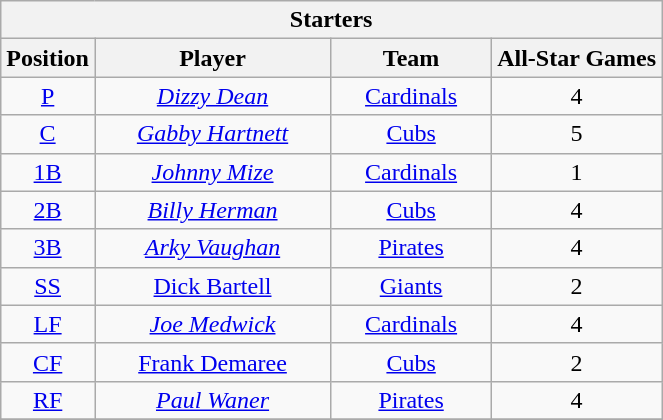<table class="wikitable" style="font-size: 100%; text-align:right;">
<tr>
<th colspan="4">Starters</th>
</tr>
<tr>
<th>Position</th>
<th width="150">Player</th>
<th width="100">Team</th>
<th>All-Star Games</th>
</tr>
<tr>
<td align="center"><a href='#'>P</a></td>
<td align="center"><em><a href='#'>Dizzy Dean</a></em></td>
<td align="center"><a href='#'>Cardinals</a></td>
<td align="center">4</td>
</tr>
<tr>
<td align="center"><a href='#'>C</a></td>
<td align="center"><em><a href='#'>Gabby Hartnett</a></em></td>
<td align="center"><a href='#'>Cubs</a></td>
<td align="center">5</td>
</tr>
<tr>
<td align="center"><a href='#'>1B</a></td>
<td align="center"><em><a href='#'>Johnny Mize</a></em></td>
<td align="center"><a href='#'>Cardinals</a></td>
<td align="center">1</td>
</tr>
<tr>
<td align="center"><a href='#'>2B</a></td>
<td align="center"><em><a href='#'>Billy Herman</a></em></td>
<td align="center"><a href='#'>Cubs</a></td>
<td align="center">4</td>
</tr>
<tr>
<td align="center"><a href='#'>3B</a></td>
<td align="center"><em><a href='#'>Arky Vaughan</a></em></td>
<td align="center"><a href='#'>Pirates</a></td>
<td align="center">4</td>
</tr>
<tr>
<td align="center"><a href='#'>SS</a></td>
<td align="center"><a href='#'>Dick Bartell</a></td>
<td align="center"><a href='#'>Giants</a></td>
<td align="center">2</td>
</tr>
<tr>
<td align="center"><a href='#'>LF</a></td>
<td align="center"><em><a href='#'>Joe Medwick</a></em></td>
<td align="center"><a href='#'>Cardinals</a></td>
<td align="center">4</td>
</tr>
<tr>
<td align="center"><a href='#'>CF</a></td>
<td align="center"><a href='#'>Frank Demaree</a></td>
<td align="center"><a href='#'>Cubs</a></td>
<td align="center">2</td>
</tr>
<tr>
<td align="center"><a href='#'>RF</a></td>
<td align="center"><em><a href='#'>Paul Waner</a></em></td>
<td align="center"><a href='#'>Pirates</a></td>
<td align="center">4</td>
</tr>
<tr>
</tr>
</table>
